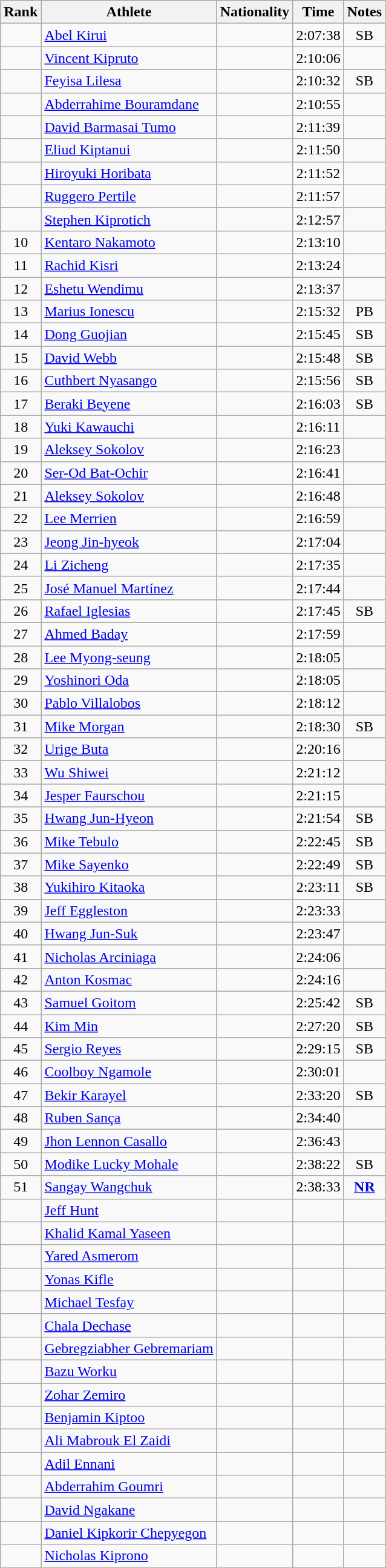<table class="wikitable sortable" style=text-align:center>
<tr>
<th>Rank</th>
<th>Athlete</th>
<th>Nationality</th>
<th>Time</th>
<th>Notes</th>
</tr>
<tr>
<td></td>
<td align=left><a href='#'>Abel Kirui</a></td>
<td align=left></td>
<td>2:07:38</td>
<td>SB</td>
</tr>
<tr>
<td></td>
<td align=left><a href='#'>Vincent Kipruto</a></td>
<td align=left></td>
<td>2:10:06</td>
<td></td>
</tr>
<tr>
<td></td>
<td align=left><a href='#'>Feyisa Lilesa</a></td>
<td align=left></td>
<td>2:10:32</td>
<td>SB</td>
</tr>
<tr>
<td></td>
<td align=left><a href='#'>Abderrahime Bouramdane</a></td>
<td align=left></td>
<td>2:10:55</td>
<td></td>
</tr>
<tr>
<td></td>
<td align=left><a href='#'>David Barmasai Tumo</a></td>
<td align=left></td>
<td>2:11:39</td>
<td></td>
</tr>
<tr>
<td></td>
<td align=left><a href='#'>Eliud Kiptanui</a></td>
<td align=left></td>
<td>2:11:50</td>
<td></td>
</tr>
<tr>
<td></td>
<td align=left><a href='#'>Hiroyuki Horibata</a></td>
<td align=left></td>
<td>2:11:52</td>
<td></td>
</tr>
<tr>
<td></td>
<td align=left><a href='#'>Ruggero Pertile</a></td>
<td align=left></td>
<td>2:11:57</td>
<td></td>
</tr>
<tr>
<td></td>
<td align=left><a href='#'>Stephen Kiprotich</a></td>
<td align=left></td>
<td>2:12:57</td>
<td></td>
</tr>
<tr>
<td>10</td>
<td align=left><a href='#'>Kentaro Nakamoto</a></td>
<td align=left></td>
<td>2:13:10</td>
<td></td>
</tr>
<tr>
<td>11</td>
<td align=left><a href='#'>Rachid Kisri</a></td>
<td align=left></td>
<td>2:13:24</td>
<td></td>
</tr>
<tr>
<td>12</td>
<td align=left><a href='#'>Eshetu Wendimu</a></td>
<td align=left></td>
<td>2:13:37</td>
<td></td>
</tr>
<tr>
<td>13</td>
<td align=left><a href='#'>Marius Ionescu</a></td>
<td align=left></td>
<td>2:15:32</td>
<td>PB</td>
</tr>
<tr>
<td>14</td>
<td align=left><a href='#'>Dong Guojian</a></td>
<td align=left></td>
<td>2:15:45</td>
<td>SB</td>
</tr>
<tr>
<td>15</td>
<td align=left><a href='#'>David Webb</a></td>
<td align=left></td>
<td>2:15:48</td>
<td>SB</td>
</tr>
<tr>
<td>16</td>
<td align=left><a href='#'>Cuthbert Nyasango</a></td>
<td align=left></td>
<td>2:15:56</td>
<td>SB</td>
</tr>
<tr>
<td>17</td>
<td align=left><a href='#'>Beraki Beyene</a></td>
<td align=left></td>
<td>2:16:03</td>
<td>SB</td>
</tr>
<tr>
<td>18</td>
<td align=left><a href='#'>Yuki Kawauchi</a></td>
<td align=left></td>
<td>2:16:11</td>
<td></td>
</tr>
<tr>
<td>19</td>
<td align=left><a href='#'>Aleksey Sokolov</a></td>
<td align=left></td>
<td>2:16:23</td>
<td></td>
</tr>
<tr>
<td>20</td>
<td align=left><a href='#'>Ser-Od Bat-Ochir</a></td>
<td align=left></td>
<td>2:16:41</td>
<td></td>
</tr>
<tr>
<td>21</td>
<td align=left><a href='#'>Aleksey Sokolov</a></td>
<td align=left></td>
<td>2:16:48</td>
<td></td>
</tr>
<tr>
<td>22</td>
<td align=left><a href='#'>Lee Merrien</a></td>
<td align=left></td>
<td>2:16:59</td>
<td></td>
</tr>
<tr>
<td>23</td>
<td align=left><a href='#'>Jeong Jin-hyeok</a></td>
<td align=left></td>
<td>2:17:04</td>
<td></td>
</tr>
<tr>
<td>24</td>
<td align=left><a href='#'>Li Zicheng</a></td>
<td align=left></td>
<td>2:17:35</td>
<td></td>
</tr>
<tr>
<td>25</td>
<td align=left><a href='#'>José Manuel Martínez</a></td>
<td align=left></td>
<td>2:17:44</td>
<td></td>
</tr>
<tr>
<td>26</td>
<td align=left><a href='#'>Rafael Iglesias</a></td>
<td align=left></td>
<td>2:17:45</td>
<td>SB</td>
</tr>
<tr>
<td>27</td>
<td align=left><a href='#'>Ahmed Baday</a></td>
<td align=left></td>
<td>2:17:59</td>
<td></td>
</tr>
<tr>
<td>28</td>
<td align=left><a href='#'>Lee Myong-seung</a></td>
<td align=left></td>
<td>2:18:05</td>
<td></td>
</tr>
<tr>
<td>29</td>
<td align=left><a href='#'>Yoshinori Oda</a></td>
<td align=left></td>
<td>2:18:05</td>
<td></td>
</tr>
<tr>
<td>30</td>
<td align=left><a href='#'>Pablo Villalobos</a></td>
<td align=left></td>
<td>2:18:12</td>
<td></td>
</tr>
<tr>
<td>31</td>
<td align=left><a href='#'>Mike Morgan</a></td>
<td align=left></td>
<td>2:18:30</td>
<td>SB</td>
</tr>
<tr>
<td>32</td>
<td align=left><a href='#'>Urige Buta</a></td>
<td align=left></td>
<td>2:20:16</td>
<td></td>
</tr>
<tr>
<td>33</td>
<td align=left><a href='#'>Wu Shiwei</a></td>
<td align=left></td>
<td>2:21:12</td>
<td></td>
</tr>
<tr>
<td>34</td>
<td align=left><a href='#'>Jesper Faurschou</a></td>
<td align=left></td>
<td>2:21:15</td>
<td></td>
</tr>
<tr>
<td>35</td>
<td align=left><a href='#'>Hwang Jun-Hyeon</a></td>
<td align=left></td>
<td>2:21:54</td>
<td>SB</td>
</tr>
<tr>
<td>36</td>
<td align=left><a href='#'>Mike Tebulo</a></td>
<td align=left></td>
<td>2:22:45</td>
<td>SB</td>
</tr>
<tr>
<td>37</td>
<td align=left><a href='#'>Mike Sayenko</a></td>
<td align=left></td>
<td>2:22:49</td>
<td>SB</td>
</tr>
<tr>
<td>38</td>
<td align=left><a href='#'>Yukihiro Kitaoka</a></td>
<td align=left></td>
<td>2:23:11</td>
<td>SB</td>
</tr>
<tr>
<td>39</td>
<td align=left><a href='#'>Jeff Eggleston</a></td>
<td align=left></td>
<td>2:23:33</td>
<td></td>
</tr>
<tr>
<td>40</td>
<td align=left><a href='#'>Hwang Jun-Suk</a></td>
<td align=left></td>
<td>2:23:47</td>
<td></td>
</tr>
<tr>
<td>41</td>
<td align=left><a href='#'>Nicholas Arciniaga</a></td>
<td align=left></td>
<td>2:24:06</td>
<td></td>
</tr>
<tr>
<td>42</td>
<td align=left><a href='#'>Anton Kosmac</a></td>
<td align=left></td>
<td>2:24:16</td>
<td></td>
</tr>
<tr>
<td>43</td>
<td align=left><a href='#'>Samuel Goitom</a></td>
<td align=left></td>
<td>2:25:42</td>
<td>SB</td>
</tr>
<tr>
<td>44</td>
<td align=left><a href='#'>Kim Min</a></td>
<td align=left></td>
<td>2:27:20</td>
<td>SB</td>
</tr>
<tr>
<td>45</td>
<td align=left><a href='#'>Sergio Reyes</a></td>
<td align=left></td>
<td>2:29:15</td>
<td>SB</td>
</tr>
<tr>
<td>46</td>
<td align=left><a href='#'>Coolboy Ngamole</a></td>
<td align=left></td>
<td>2:30:01</td>
<td></td>
</tr>
<tr>
<td>47</td>
<td align=left><a href='#'>Bekir Karayel</a></td>
<td align=left></td>
<td>2:33:20</td>
<td>SB</td>
</tr>
<tr>
<td>48</td>
<td align=left><a href='#'>Ruben Sança</a></td>
<td align=left></td>
<td>2:34:40</td>
<td></td>
</tr>
<tr>
<td>49</td>
<td align=left><a href='#'>Jhon Lennon Casallo</a></td>
<td align=left></td>
<td>2:36:43</td>
<td></td>
</tr>
<tr>
<td>50</td>
<td align=left><a href='#'>Modike Lucky Mohale</a></td>
<td align=left></td>
<td>2:38:22</td>
<td>SB</td>
</tr>
<tr>
<td>51</td>
<td align=left><a href='#'>Sangay Wangchuk</a></td>
<td align=left></td>
<td>2:38:33</td>
<td><strong><a href='#'>NR</a></strong></td>
</tr>
<tr>
<td></td>
<td align=left><a href='#'>Jeff Hunt</a></td>
<td align=left></td>
<td></td>
<td></td>
</tr>
<tr>
<td></td>
<td align=left><a href='#'>Khalid Kamal Yaseen</a></td>
<td align=left></td>
<td></td>
<td></td>
</tr>
<tr>
<td></td>
<td align=left><a href='#'>Yared Asmerom</a></td>
<td align=left></td>
<td></td>
<td></td>
</tr>
<tr>
<td></td>
<td align=left><a href='#'>Yonas Kifle</a></td>
<td align=left></td>
<td></td>
<td></td>
</tr>
<tr>
<td></td>
<td align=left><a href='#'>Michael Tesfay</a></td>
<td align=left></td>
<td></td>
<td></td>
</tr>
<tr>
<td></td>
<td align=left><a href='#'>Chala Dechase</a></td>
<td align=left></td>
<td></td>
<td></td>
</tr>
<tr>
<td></td>
<td align=left><a href='#'>Gebregziabher Gebremariam</a></td>
<td align=left></td>
<td></td>
<td></td>
</tr>
<tr>
<td></td>
<td align=left><a href='#'>Bazu Worku</a></td>
<td align=left></td>
<td></td>
<td></td>
</tr>
<tr>
<td></td>
<td align=left><a href='#'>Zohar Zemiro</a></td>
<td align=left></td>
<td></td>
<td></td>
</tr>
<tr>
<td></td>
<td align=left><a href='#'>Benjamin Kiptoo</a></td>
<td align=left></td>
<td></td>
<td></td>
</tr>
<tr>
<td></td>
<td align=left><a href='#'>Ali Mabrouk El Zaidi</a></td>
<td align=left></td>
<td></td>
<td></td>
</tr>
<tr>
<td></td>
<td align=left><a href='#'>Adil Ennani</a></td>
<td align=left></td>
<td></td>
<td></td>
</tr>
<tr>
<td></td>
<td align=left><a href='#'>Abderrahim Goumri</a></td>
<td align=left></td>
<td></td>
<td></td>
</tr>
<tr>
<td></td>
<td align=left><a href='#'>David Ngakane</a></td>
<td align=left></td>
<td></td>
<td></td>
</tr>
<tr>
<td></td>
<td align=left><a href='#'>Daniel Kipkorir Chepyegon</a></td>
<td align=left></td>
<td></td>
<td></td>
</tr>
<tr>
<td></td>
<td align=left><a href='#'>Nicholas Kiprono</a></td>
<td align=left></td>
<td></td>
<td></td>
</tr>
</table>
